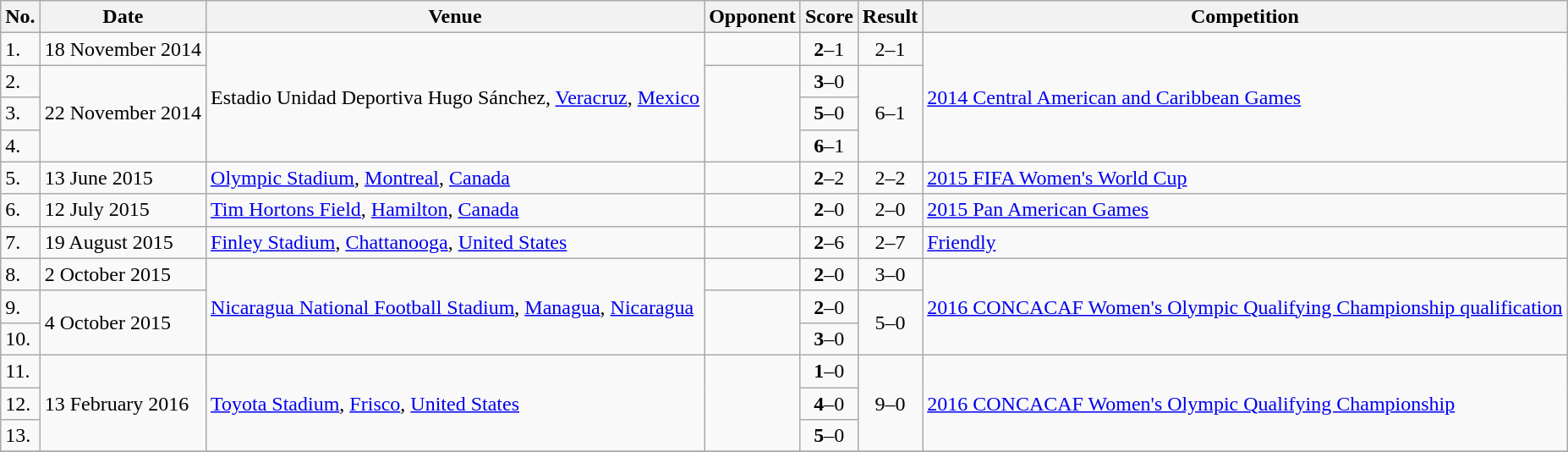<table class="wikitable">
<tr>
<th>No.</th>
<th>Date</th>
<th>Venue</th>
<th>Opponent</th>
<th>Score</th>
<th>Result</th>
<th>Competition</th>
</tr>
<tr>
<td>1.</td>
<td>18 November 2014</td>
<td rowspan=4>Estadio Unidad Deportiva Hugo Sánchez, <a href='#'>Veracruz</a>, <a href='#'>Mexico</a></td>
<td></td>
<td align=center><strong>2</strong>–1</td>
<td align=center>2–1</td>
<td rowspan=4><a href='#'>2014 Central American and Caribbean Games</a></td>
</tr>
<tr>
<td>2.</td>
<td rowspan=3>22 November 2014</td>
<td rowspan=3></td>
<td align=center><strong>3</strong>–0</td>
<td rowspan=3 align=center>6–1</td>
</tr>
<tr>
<td>3.</td>
<td align=center><strong>5</strong>–0</td>
</tr>
<tr>
<td>4.</td>
<td align=center><strong>6</strong>–1</td>
</tr>
<tr>
<td>5.</td>
<td>13 June 2015</td>
<td><a href='#'>Olympic Stadium</a>, <a href='#'>Montreal</a>, <a href='#'>Canada</a></td>
<td></td>
<td align=center><strong>2</strong>–2</td>
<td align=center>2–2</td>
<td><a href='#'>2015 FIFA Women's World Cup</a></td>
</tr>
<tr>
<td>6.</td>
<td>12 July 2015</td>
<td><a href='#'>Tim Hortons Field</a>, <a href='#'>Hamilton</a>, <a href='#'>Canada</a></td>
<td></td>
<td align=center><strong>2</strong>–0</td>
<td align=center>2–0</td>
<td><a href='#'>2015 Pan American Games</a></td>
</tr>
<tr>
<td>7.</td>
<td>19 August 2015</td>
<td><a href='#'>Finley Stadium</a>, <a href='#'>Chattanooga</a>, <a href='#'>United States</a></td>
<td></td>
<td align=center><strong>2</strong>–6</td>
<td align=center>2–7</td>
<td><a href='#'>Friendly</a></td>
</tr>
<tr>
<td>8.</td>
<td>2 October 2015</td>
<td rowspan=3><a href='#'>Nicaragua National Football Stadium</a>, <a href='#'>Managua</a>, <a href='#'>Nicaragua</a></td>
<td></td>
<td align=center><strong>2</strong>–0</td>
<td align=center>3–0</td>
<td rowspan=3><a href='#'>2016 CONCACAF Women's Olympic Qualifying Championship qualification</a></td>
</tr>
<tr>
<td>9.</td>
<td rowspan=2>4 October 2015</td>
<td rowspan=2></td>
<td align=center><strong>2</strong>–0</td>
<td rowspan=2 align=center>5–0</td>
</tr>
<tr>
<td>10.</td>
<td align=center><strong>3</strong>–0</td>
</tr>
<tr>
<td>11.</td>
<td rowspan=3>13 February 2016</td>
<td rowspan=3><a href='#'>Toyota Stadium</a>, <a href='#'>Frisco</a>, <a href='#'>United States</a></td>
<td rowspan=3></td>
<td align=center><strong>1</strong>–0</td>
<td rowspan=3 align=center>9–0</td>
<td rowspan=3><a href='#'>2016 CONCACAF Women's Olympic Qualifying Championship</a></td>
</tr>
<tr>
<td>12.</td>
<td align=center><strong>4</strong>–0</td>
</tr>
<tr>
<td>13.</td>
<td align=center><strong>5</strong>–0</td>
</tr>
<tr>
</tr>
</table>
